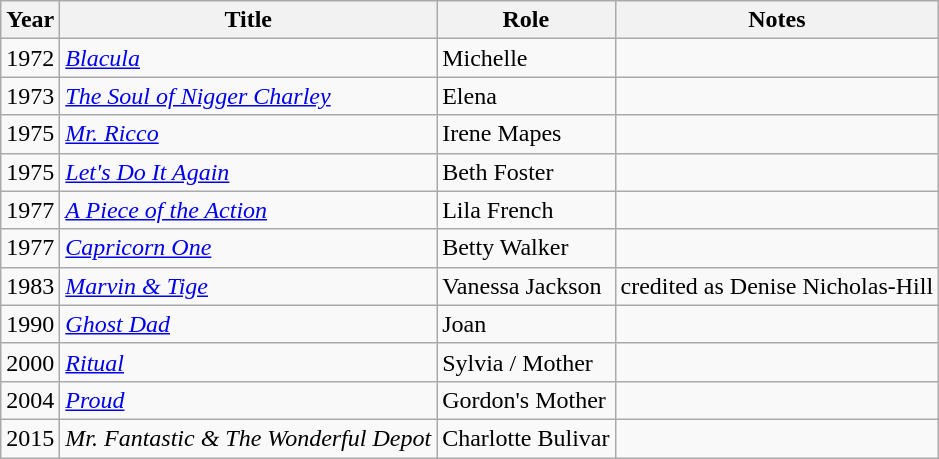<table class="wikitable">
<tr>
<th>Year</th>
<th>Title</th>
<th>Role</th>
<th>Notes</th>
</tr>
<tr>
<td>1972</td>
<td><em><a href='#'>Blacula</a></em></td>
<td>Michelle</td>
<td></td>
</tr>
<tr>
<td>1973</td>
<td><em><a href='#'>The Soul of Nigger Charley</a></em></td>
<td>Elena</td>
<td></td>
</tr>
<tr>
<td>1975</td>
<td><em><a href='#'>Mr. Ricco</a></em></td>
<td>Irene Mapes</td>
<td></td>
</tr>
<tr>
<td>1975</td>
<td><em><a href='#'>Let's Do It Again</a></em></td>
<td>Beth Foster</td>
<td></td>
</tr>
<tr>
<td>1977</td>
<td><em><a href='#'>A Piece of the Action</a></em></td>
<td>Lila French</td>
<td></td>
</tr>
<tr>
<td>1977</td>
<td><em><a href='#'>Capricorn One</a></em></td>
<td>Betty Walker</td>
<td></td>
</tr>
<tr>
<td>1983</td>
<td><em><a href='#'>Marvin & Tige</a></em></td>
<td>Vanessa Jackson</td>
<td>credited as Denise Nicholas-Hill</td>
</tr>
<tr>
<td>1990</td>
<td><em><a href='#'>Ghost Dad</a></em></td>
<td>Joan</td>
<td></td>
</tr>
<tr>
<td>2000</td>
<td><em><a href='#'>Ritual</a></em></td>
<td>Sylvia / Mother</td>
<td></td>
</tr>
<tr>
<td>2004</td>
<td><em><a href='#'>Proud</a></em></td>
<td>Gordon's Mother</td>
<td></td>
</tr>
<tr>
<td>2015</td>
<td><em>Mr. Fantastic & The Wonderful Depot</em></td>
<td>Charlotte Bulivar</td>
<td></td>
</tr>
</table>
